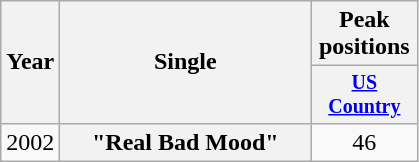<table class="wikitable plainrowheaders" style="text-align:center;">
<tr>
<th rowspan="2">Year</th>
<th rowspan="2" style="width:10em;">Single</th>
<th>Peak positions</th>
</tr>
<tr style="font-size:smaller;">
<th style="width:65px;"><a href='#'>US Country</a></th>
</tr>
<tr>
<td>2002</td>
<th scope="row">"Real Bad Mood"</th>
<td>46</td>
</tr>
</table>
